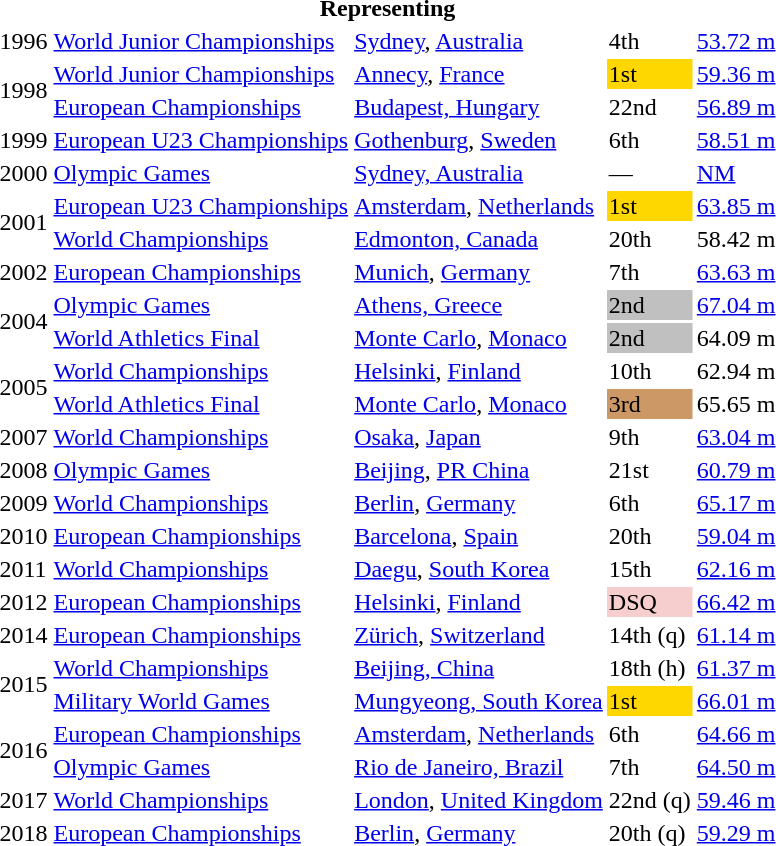<table>
<tr>
<th colspan="6">Representing </th>
</tr>
<tr>
<td>1996</td>
<td><a href='#'>World Junior Championships</a></td>
<td><a href='#'>Sydney</a>, <a href='#'>Australia</a></td>
<td>4th</td>
<td><a href='#'>53.72 m</a></td>
</tr>
<tr>
<td rowspan=2>1998</td>
<td><a href='#'>World Junior Championships</a></td>
<td><a href='#'>Annecy</a>, <a href='#'>France</a></td>
<td bgcolor="gold">1st</td>
<td><a href='#'>59.36 m</a></td>
</tr>
<tr>
<td><a href='#'>European Championships</a></td>
<td><a href='#'>Budapest, Hungary</a></td>
<td>22nd</td>
<td><a href='#'>56.89 m</a></td>
</tr>
<tr>
<td>1999</td>
<td><a href='#'>European U23 Championships</a></td>
<td><a href='#'>Gothenburg</a>, <a href='#'>Sweden</a></td>
<td>6th</td>
<td><a href='#'>58.51 m</a></td>
</tr>
<tr>
<td>2000</td>
<td><a href='#'>Olympic Games</a></td>
<td><a href='#'>Sydney, Australia</a></td>
<td>—</td>
<td><a href='#'>NM</a></td>
</tr>
<tr>
<td rowspan=2>2001</td>
<td><a href='#'>European U23 Championships</a></td>
<td><a href='#'>Amsterdam</a>, <a href='#'>Netherlands</a></td>
<td bgcolor=gold>1st</td>
<td><a href='#'>63.85 m</a></td>
</tr>
<tr>
<td><a href='#'>World Championships</a></td>
<td><a href='#'>Edmonton, Canada</a></td>
<td>20th</td>
<td>58.42 m</td>
</tr>
<tr>
<td>2002</td>
<td><a href='#'>European Championships</a></td>
<td><a href='#'>Munich</a>, <a href='#'>Germany</a></td>
<td>7th</td>
<td><a href='#'>63.63 m</a></td>
</tr>
<tr>
<td rowspan=2>2004</td>
<td><a href='#'>Olympic Games</a></td>
<td><a href='#'>Athens, Greece</a></td>
<td bgcolor="silver">2nd</td>
<td><a href='#'>67.04 m</a></td>
</tr>
<tr>
<td><a href='#'>World Athletics Final</a></td>
<td><a href='#'>Monte Carlo</a>, <a href='#'>Monaco</a></td>
<td bgcolor="silver">2nd</td>
<td>64.09 m</td>
</tr>
<tr>
<td rowspan=2>2005</td>
<td><a href='#'>World Championships</a></td>
<td><a href='#'>Helsinki</a>, <a href='#'>Finland</a></td>
<td>10th</td>
<td>62.94 m</td>
</tr>
<tr>
<td><a href='#'>World Athletics Final</a></td>
<td><a href='#'>Monte Carlo</a>, <a href='#'>Monaco</a></td>
<td bgcolor="CC9966">3rd</td>
<td>65.65 m</td>
</tr>
<tr>
<td>2007</td>
<td><a href='#'>World Championships</a></td>
<td><a href='#'>Osaka</a>, <a href='#'>Japan</a></td>
<td>9th</td>
<td><a href='#'>63.04 m</a></td>
</tr>
<tr>
<td>2008</td>
<td><a href='#'>Olympic Games</a></td>
<td><a href='#'>Beijing</a>, <a href='#'>PR China</a></td>
<td>21st</td>
<td><a href='#'>60.79 m</a></td>
</tr>
<tr>
<td>2009</td>
<td><a href='#'>World Championships</a></td>
<td><a href='#'>Berlin</a>, <a href='#'>Germany</a></td>
<td>6th</td>
<td><a href='#'>65.17 m</a></td>
</tr>
<tr>
<td>2010</td>
<td><a href='#'>European Championships</a></td>
<td><a href='#'>Barcelona</a>, <a href='#'>Spain</a></td>
<td>20th</td>
<td><a href='#'>59.04 m</a></td>
</tr>
<tr>
<td>2011</td>
<td><a href='#'>World Championships</a></td>
<td><a href='#'>Daegu</a>, <a href='#'>South Korea</a></td>
<td>15th</td>
<td><a href='#'>62.16 m</a></td>
</tr>
<tr>
<td>2012</td>
<td><a href='#'>European Championships</a></td>
<td><a href='#'>Helsinki</a>, <a href='#'>Finland</a></td>
<td bgcolor=#F6CECE>DSQ</td>
<td><a href='#'>66.42 m</a></td>
</tr>
<tr>
<td>2014</td>
<td><a href='#'>European Championships</a></td>
<td><a href='#'>Zürich</a>, <a href='#'>Switzerland</a></td>
<td>14th (q)</td>
<td><a href='#'>61.14 m</a></td>
</tr>
<tr>
<td rowspan=2>2015</td>
<td><a href='#'>World Championships</a></td>
<td><a href='#'>Beijing, China</a></td>
<td>18th (h)</td>
<td><a href='#'>61.37 m</a></td>
</tr>
<tr>
<td><a href='#'> Military World Games</a></td>
<td><a href='#'>Mungyeong, South Korea</a></td>
<td bgcolor=gold>1st</td>
<td><a href='#'>66.01 m</a></td>
</tr>
<tr>
<td rowspan=2>2016</td>
<td><a href='#'>European Championships</a></td>
<td><a href='#'>Amsterdam</a>, <a href='#'>Netherlands</a></td>
<td>6th</td>
<td><a href='#'>64.66 m</a></td>
</tr>
<tr>
<td><a href='#'>Olympic Games</a></td>
<td><a href='#'>Rio de Janeiro, Brazil</a></td>
<td>7th</td>
<td><a href='#'>64.50 m</a></td>
</tr>
<tr>
<td>2017</td>
<td><a href='#'>World Championships</a></td>
<td><a href='#'>London</a>, <a href='#'>United Kingdom</a></td>
<td>22nd (q)</td>
<td><a href='#'>59.46 m</a></td>
</tr>
<tr>
<td>2018</td>
<td><a href='#'>European Championships</a></td>
<td><a href='#'>Berlin</a>, <a href='#'>Germany</a></td>
<td>20th (q)</td>
<td><a href='#'>59.29 m</a></td>
</tr>
</table>
